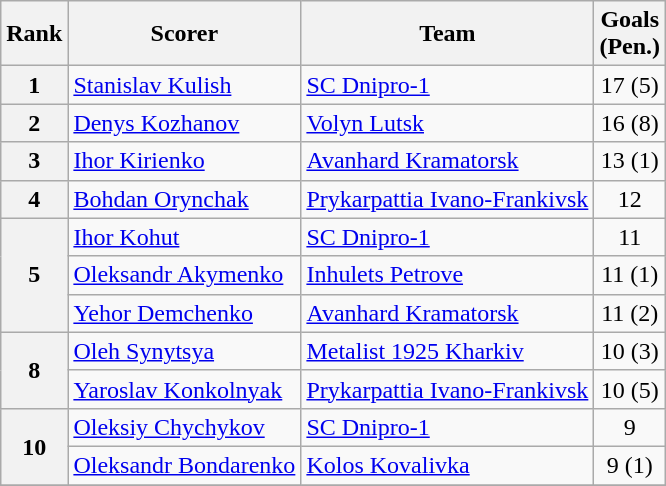<table class="wikitable">
<tr>
<th>Rank</th>
<th>Scorer</th>
<th>Team</th>
<th>Goals<br>(Pen.)</th>
</tr>
<tr>
<th align=center rowspan=1>1</th>
<td> <a href='#'>Stanislav Kulish</a></td>
<td><a href='#'>SC Dnipro-1</a></td>
<td align=center>17 (5)</td>
</tr>
<tr>
<th align=center rowspan=1>2</th>
<td> <a href='#'>Denys Kozhanov</a></td>
<td><a href='#'>Volyn Lutsk</a></td>
<td align=center>16 (8)</td>
</tr>
<tr>
<th align=center rowspan=1>3</th>
<td> <a href='#'>Ihor Kirienko</a></td>
<td><a href='#'>Avanhard Kramatorsk</a></td>
<td align=center>13 (1)</td>
</tr>
<tr>
<th align=center rowspan=1>4</th>
<td> <a href='#'>Bohdan Orynchak</a></td>
<td><a href='#'>Prykarpattia Ivano-Frankivsk</a></td>
<td align=center>12</td>
</tr>
<tr>
<th align=center rowspan=3>5</th>
<td> <a href='#'>Ihor Kohut</a></td>
<td><a href='#'>SC Dnipro-1</a></td>
<td align=center>11</td>
</tr>
<tr>
<td> <a href='#'>Oleksandr Akymenko</a></td>
<td><a href='#'>Inhulets Petrove</a></td>
<td align=center>11 (1)</td>
</tr>
<tr>
<td> <a href='#'>Yehor Demchenko</a></td>
<td><a href='#'>Avanhard Kramatorsk</a></td>
<td align=center>11 (2)</td>
</tr>
<tr>
<th align=center rowspan=2>8</th>
<td> <a href='#'>Oleh Synytsya</a></td>
<td><a href='#'>Metalist 1925 Kharkiv</a></td>
<td align=center>10 (3)</td>
</tr>
<tr>
<td> <a href='#'>Yaroslav Konkolnyak</a></td>
<td><a href='#'>Prykarpattia Ivano-Frankivsk</a></td>
<td align=center>10 (5)</td>
</tr>
<tr>
<th align=center rowspan=2>10</th>
<td> <a href='#'>Oleksiy Chychykov</a></td>
<td><a href='#'>SC Dnipro-1</a></td>
<td align=center>9</td>
</tr>
<tr>
<td> <a href='#'>Oleksandr Bondarenko</a></td>
<td><a href='#'>Kolos Kovalivka</a></td>
<td align=center>9 (1)</td>
</tr>
<tr>
</tr>
</table>
